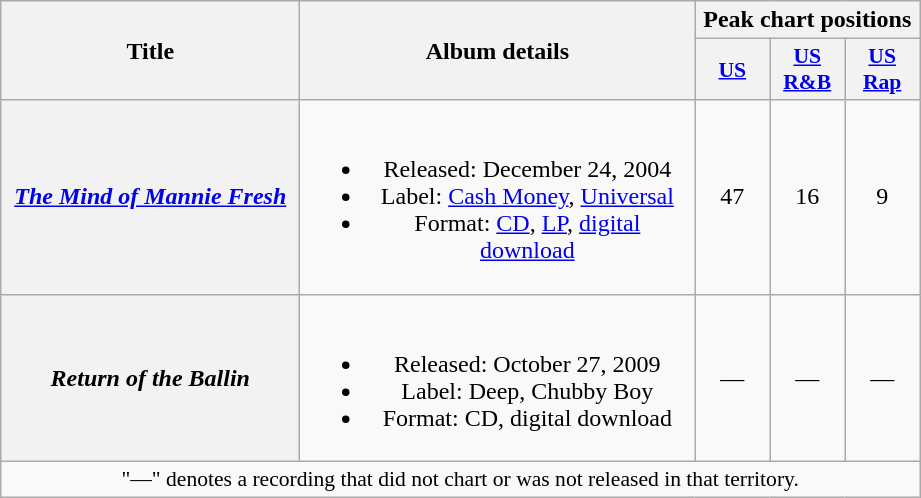<table class="wikitable plainrowheaders" style="text-align:center;">
<tr>
<th scope="col" rowspan="2" style="width:12em;">Title</th>
<th scope="col" rowspan="2" style="width:16em;">Album details</th>
<th scope="col" colspan="3">Peak chart positions</th>
</tr>
<tr>
<th style="width:3em;font-size:90%;"><a href='#'>US</a><br></th>
<th style="width:3em;font-size:90%;"><a href='#'>US<br>R&B</a><br></th>
<th style="width:3em;font-size:90%;"><a href='#'>US<br>Rap</a><br></th>
</tr>
<tr>
<th scope="row"><em><a href='#'>The Mind of Mannie Fresh</a></em></th>
<td><br><ul><li>Released: December 24, 2004</li><li>Label: <a href='#'>Cash Money</a>, <a href='#'>Universal</a></li><li>Format: <a href='#'>CD</a>, <a href='#'>LP</a>, <a href='#'>digital download</a></li></ul></td>
<td>47</td>
<td>16</td>
<td>9</td>
</tr>
<tr>
<th scope="row"><em>Return of the Ballin<strong></th>
<td><br><ul><li>Released: October 27, 2009</li><li>Label: Deep, Chubby Boy</li><li>Format: CD, digital download</li></ul></td>
<td>—</td>
<td>—</td>
<td>—</td>
</tr>
<tr>
<td colspan="5" style="font-size:90%">"—" denotes a recording that did not chart or was not released in that territory.</td>
</tr>
</table>
